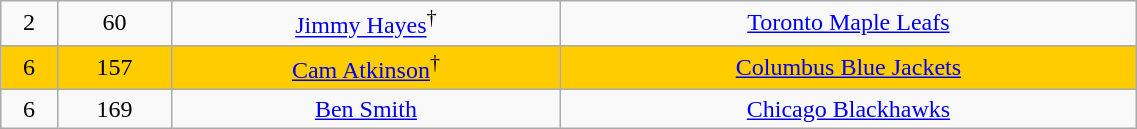<table class="wikitable" width="60%">
<tr align="center" bgcolor="">
<td>2</td>
<td>60</td>
<td><a href='#'>Jimmy Hayes</a><sup>†</sup></td>
<td><a href='#'>Toronto Maple Leafs</a></td>
</tr>
<tr align="center" bgcolor="FFCC00">
<td>6</td>
<td>157</td>
<td><a href='#'>Cam Atkinson</a><sup>†</sup></td>
<td><a href='#'>Columbus Blue Jackets</a></td>
</tr>
<tr align="center" bgcolor="">
<td>6</td>
<td>169</td>
<td><a href='#'>Ben Smith</a></td>
<td><a href='#'>Chicago Blackhawks</a></td>
</tr>
</table>
